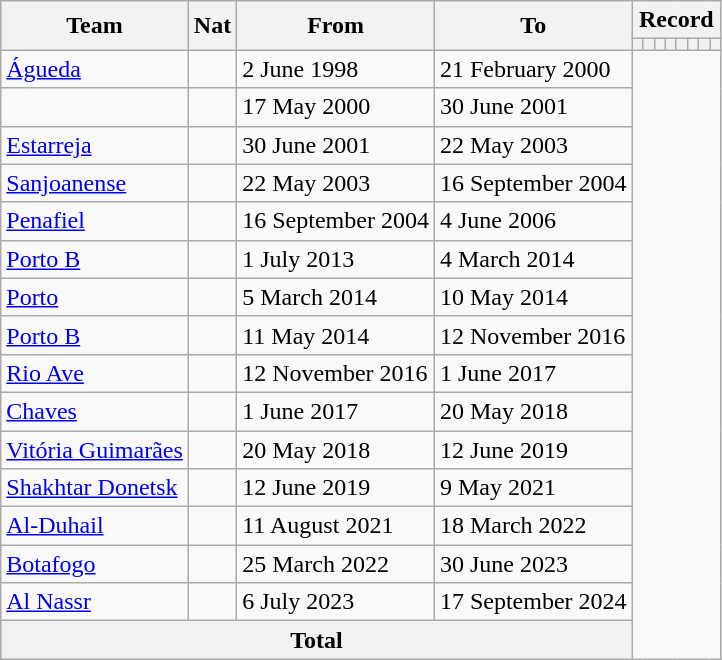<table class=wikitable style=text-align:center>
<tr>
<th rowspan=2>Team</th>
<th rowspan=2>Nat</th>
<th rowspan=2>From</th>
<th rowspan=2>To</th>
<th colspan=8>Record</th>
</tr>
<tr>
<th></th>
<th></th>
<th></th>
<th></th>
<th></th>
<th></th>
<th></th>
<th></th>
</tr>
<tr>
<td align=left><a href='#'>Águeda</a></td>
<td></td>
<td align=left>2 June 1998</td>
<td align=left>21 February 2000<br></td>
</tr>
<tr>
<td align=left></td>
<td></td>
<td align=left>17 May 2000</td>
<td align=left>30 June 2001<br></td>
</tr>
<tr>
<td align=left><a href='#'>Estarreja</a></td>
<td></td>
<td align=left>30 June 2001</td>
<td align=left>22 May 2003<br></td>
</tr>
<tr>
<td align=left><a href='#'>Sanjoanense</a></td>
<td></td>
<td align=left>22 May 2003</td>
<td align=left>16 September 2004<br></td>
</tr>
<tr>
<td align=left><a href='#'>Penafiel</a></td>
<td></td>
<td align=left>16 September 2004</td>
<td align=left>4 June 2006<br></td>
</tr>
<tr>
<td align=left><a href='#'>Porto B</a></td>
<td></td>
<td align=left>1 July 2013</td>
<td align=left>4 March 2014<br></td>
</tr>
<tr>
<td align=left><a href='#'>Porto</a></td>
<td></td>
<td align=left>5 March 2014</td>
<td align=left>10 May 2014<br></td>
</tr>
<tr>
<td align=left><a href='#'>Porto B</a></td>
<td></td>
<td align=left>11 May 2014</td>
<td align=left>12 November 2016<br></td>
</tr>
<tr>
<td align=left><a href='#'>Rio Ave</a></td>
<td></td>
<td align=left>12 November 2016</td>
<td align=left>1 June 2017<br></td>
</tr>
<tr>
<td align=left><a href='#'>Chaves</a></td>
<td></td>
<td align=left>1 June 2017</td>
<td align=left>20 May 2018<br></td>
</tr>
<tr>
<td align=left><a href='#'>Vitória Guimarães</a></td>
<td></td>
<td align=left>20 May 2018</td>
<td align=left>12 June 2019<br></td>
</tr>
<tr>
<td align=left><a href='#'>Shakhtar Donetsk</a></td>
<td></td>
<td align=left>12 June 2019</td>
<td align=left>9 May 2021<br></td>
</tr>
<tr>
<td align=left><a href='#'>Al-Duhail</a></td>
<td></td>
<td align=left>11 August 2021</td>
<td align=left>18 March 2022<br></td>
</tr>
<tr>
<td align=left><a href='#'>Botafogo</a></td>
<td></td>
<td align=left>25 March 2022</td>
<td align=left>30 June 2023<br></td>
</tr>
<tr>
<td align=left><a href='#'>Al Nassr</a></td>
<td></td>
<td align=left>6 July 2023</td>
<td align=left>17 September 2024<br></td>
</tr>
<tr>
<th colspan="4">Total<br></th>
</tr>
</table>
